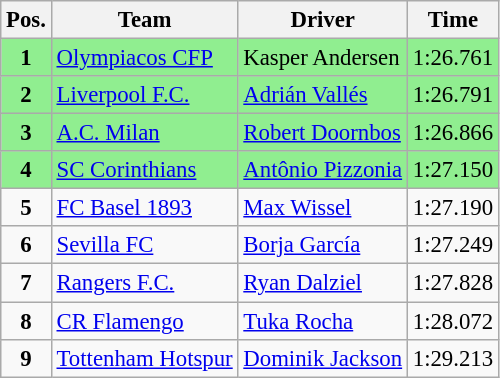<table class=wikitable style="font-size:95%">
<tr>
<th>Pos.</th>
<th>Team</th>
<th>Driver</th>
<th>Time</th>
</tr>
<tr style="background:lightgreen;">
<td align="center"><strong>1</strong></td>
<td> <a href='#'>Olympiacos CFP</a></td>
<td> Kasper Andersen</td>
<td>1:26.761</td>
</tr>
<tr style="background:lightgreen;">
<td align="center"><strong>2</strong></td>
<td> <a href='#'>Liverpool F.C.</a></td>
<td> <a href='#'>Adrián Vallés</a></td>
<td>1:26.791</td>
</tr>
<tr style="background:lightgreen;">
<td align="center"><strong>3</strong></td>
<td> <a href='#'>A.C. Milan</a></td>
<td> <a href='#'>Robert Doornbos</a></td>
<td>1:26.866</td>
</tr>
<tr style="background:lightgreen;">
<td align="center"><strong>4</strong></td>
<td> <a href='#'>SC Corinthians</a></td>
<td> <a href='#'>Antônio Pizzonia</a></td>
<td>1:27.150</td>
</tr>
<tr>
<td align="center"><strong>5</strong></td>
<td> <a href='#'>FC Basel 1893</a></td>
<td> <a href='#'>Max Wissel</a></td>
<td>1:27.190</td>
</tr>
<tr>
<td align="center"><strong>6</strong></td>
<td> <a href='#'>Sevilla FC</a></td>
<td> <a href='#'>Borja García</a></td>
<td>1:27.249</td>
</tr>
<tr>
<td align="center"><strong>7</strong></td>
<td> <a href='#'>Rangers F.C.</a></td>
<td> <a href='#'>Ryan Dalziel</a></td>
<td>1:27.828</td>
</tr>
<tr>
<td align="center"><strong>8</strong></td>
<td> <a href='#'>CR Flamengo</a></td>
<td> <a href='#'>Tuka Rocha</a></td>
<td>1:28.072</td>
</tr>
<tr>
<td align="center"><strong>9</strong></td>
<td> <a href='#'>Tottenham Hotspur</a></td>
<td> <a href='#'>Dominik Jackson</a></td>
<td>1:29.213</td>
</tr>
</table>
